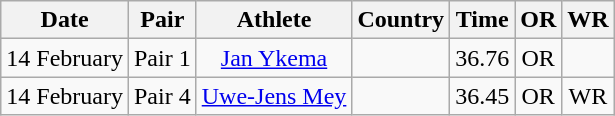<table class="wikitable" style="text-align:center">
<tr>
<th>Date</th>
<th>Pair</th>
<th>Athlete</th>
<th>Country</th>
<th>Time</th>
<th>OR</th>
<th>WR</th>
</tr>
<tr>
<td>14 February</td>
<td>Pair 1</td>
<td><a href='#'>Jan Ykema</a></td>
<td></td>
<td>36.76</td>
<td>OR</td>
<td></td>
</tr>
<tr>
<td>14 February</td>
<td>Pair 4</td>
<td><a href='#'>Uwe-Jens Mey</a></td>
<td></td>
<td>36.45</td>
<td>OR</td>
<td>WR</td>
</tr>
</table>
